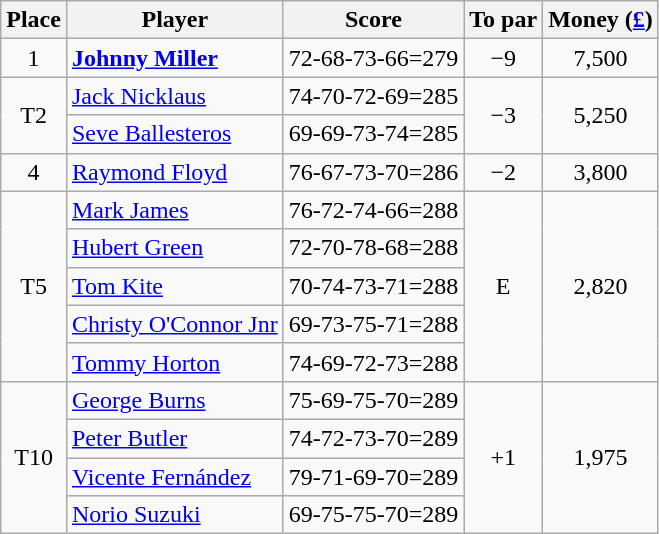<table class="wikitable">
<tr>
<th>Place</th>
<th>Player</th>
<th>Score</th>
<th>To par</th>
<th>Money (<a href='#'>£</a>)</th>
</tr>
<tr>
<td align="center">1</td>
<td> <strong><a href='#'>Johnny Miller</a></strong></td>
<td>72-68-73-66=279</td>
<td align="center">−9</td>
<td align=center>7,500</td>
</tr>
<tr>
<td rowspan=2 align="center">T2</td>
<td> <a href='#'>Jack Nicklaus</a></td>
<td>74-70-72-69=285</td>
<td rowspan=2 align="center">−3</td>
<td rowspan=2 align=center>5,250</td>
</tr>
<tr>
<td> <a href='#'>Seve Ballesteros</a></td>
<td>69-69-73-74=285</td>
</tr>
<tr>
<td align="center">4</td>
<td> <a href='#'>Raymond Floyd</a></td>
<td>76-67-73-70=286</td>
<td align="center">−2</td>
<td align=center>3,800</td>
</tr>
<tr>
<td rowspan=5 align="center">T5</td>
<td> <a href='#'>Mark James</a></td>
<td>76-72-74-66=288</td>
<td rowspan=5 align="center">E</td>
<td rowspan=5 align=center>2,820</td>
</tr>
<tr>
<td> <a href='#'>Hubert Green</a></td>
<td>72-70-78-68=288</td>
</tr>
<tr>
<td> <a href='#'>Tom Kite</a></td>
<td>70-74-73-71=288</td>
</tr>
<tr>
<td> <a href='#'>Christy O'Connor Jnr</a></td>
<td>69-73-75-71=288</td>
</tr>
<tr>
<td> <a href='#'>Tommy Horton</a></td>
<td>74-69-72-73=288</td>
</tr>
<tr>
<td rowspan=4 align="center">T10</td>
<td> <a href='#'>George Burns</a></td>
<td>75-69-75-70=289</td>
<td rowspan=4 align="center">+1</td>
<td rowspan=4 align=center>1,975</td>
</tr>
<tr>
<td> <a href='#'>Peter Butler</a></td>
<td>74-72-73-70=289</td>
</tr>
<tr>
<td> <a href='#'>Vicente Fernández</a></td>
<td>79-71-69-70=289</td>
</tr>
<tr>
<td> <a href='#'>Norio Suzuki</a></td>
<td>69-75-75-70=289</td>
</tr>
</table>
